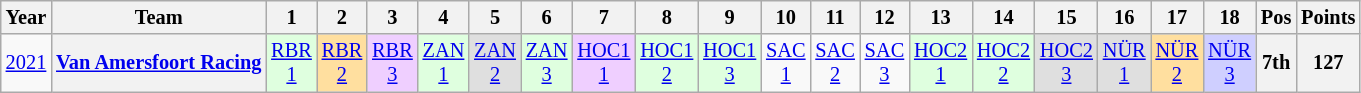<table class="wikitable" style="text-align:center; font-size:85%;">
<tr>
<th>Year</th>
<th>Team</th>
<th>1</th>
<th>2</th>
<th>3</th>
<th>4</th>
<th>5</th>
<th>6</th>
<th>7</th>
<th>8</th>
<th>9</th>
<th>10</th>
<th>11</th>
<th>12</th>
<th>13</th>
<th>14</th>
<th>15</th>
<th>16</th>
<th>17</th>
<th>18</th>
<th>Pos</th>
<th>Points</th>
</tr>
<tr>
<td><a href='#'>2021</a></td>
<th nowrap><a href='#'>Van Amersfoort Racing</a></th>
<td style="background:#DFFFDF;"><a href='#'>RBR<br>1</a><br></td>
<td style="background:#FFDF9F;"><a href='#'>RBR<br>2</a><br></td>
<td style="background:#EFCFFF;"><a href='#'>RBR<br>3</a><br></td>
<td style="background:#DFFFDF;"><a href='#'>ZAN<br>1</a><br></td>
<td style="background:#DFDFDF;"><a href='#'>ZAN<br>2</a><br></td>
<td style="background:#DFFFDF;"><a href='#'>ZAN<br>3</a><br></td>
<td style="background:#EFCFFF;"><a href='#'>HOC1<br>1</a><br></td>
<td style="background:#DFFFDF;"><a href='#'>HOC1<br>2</a><br></td>
<td style="background:#DFFFDF;"><a href='#'>HOC1<br>3</a><br></td>
<td><a href='#'>SAC<br>1</a></td>
<td><a href='#'>SAC<br>2</a></td>
<td><a href='#'>SAC<br>3</a></td>
<td style="background:#DFFFDF;"><a href='#'>HOC2<br>1</a><br></td>
<td style="background:#DFFFDF;"><a href='#'>HOC2<br>2</a><br></td>
<td style="background:#DFDFDF;"><a href='#'>HOC2<br>3</a><br></td>
<td style="background:#DFDFDF;"><a href='#'>NÜR<br>1</a><br></td>
<td style="background:#FFDF9F;"><a href='#'>NÜR<br>2</a><br></td>
<td style="background:#CFCFFF;"><a href='#'>NÜR<br>3</a><br></td>
<th>7th</th>
<th>127</th>
</tr>
</table>
